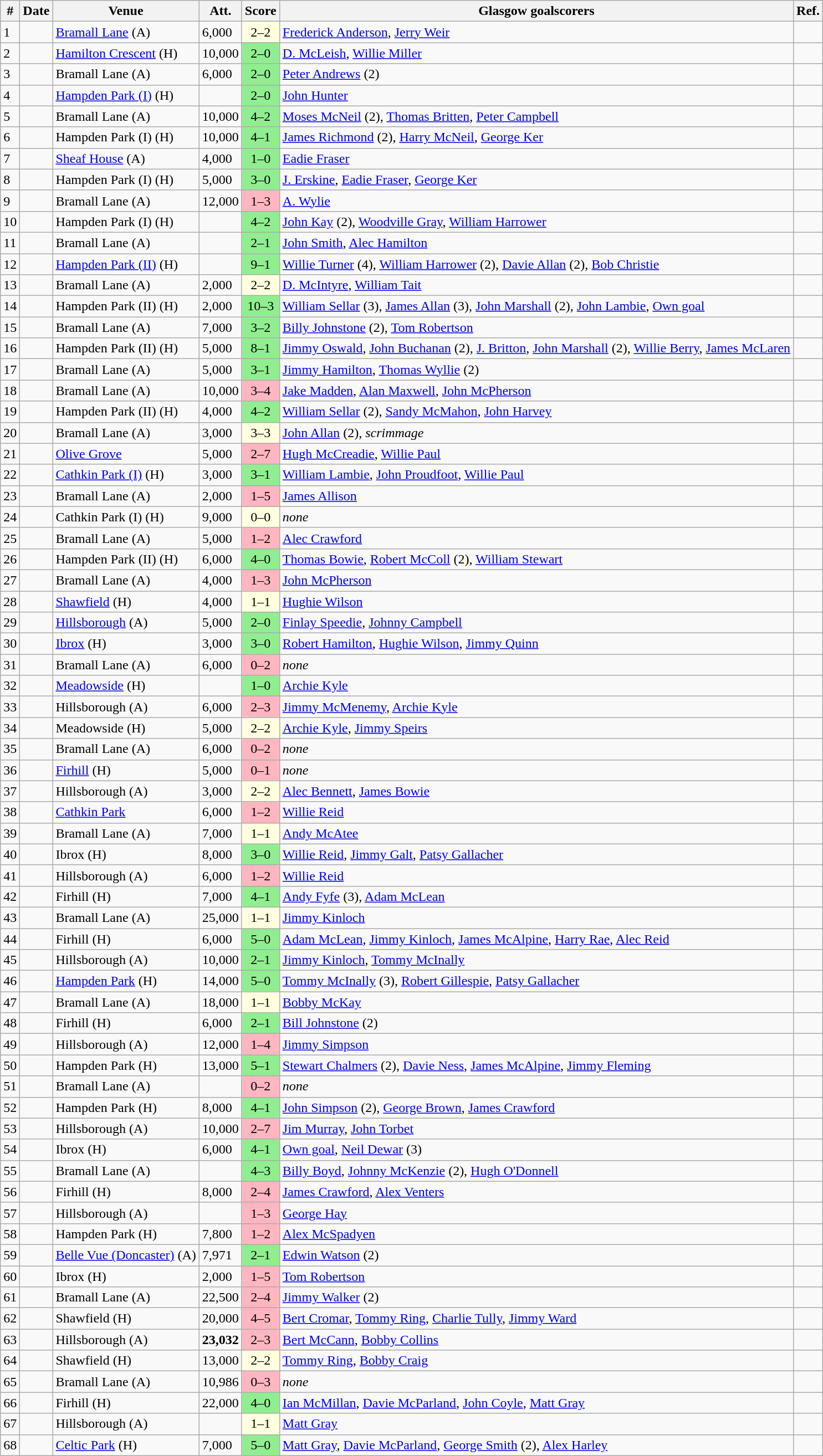<table class="wikitable sortable">
<tr>
<th>#</th>
<th>Date</th>
<th>Venue</th>
<th>Att.</th>
<th>Score</th>
<th class=unsortable>Glasgow goalscorers</th>
<th class=unsortable>Ref.</th>
</tr>
<tr>
<td>1</td>
<td></td>
<td><a href='#'>Bramall Lane</a> (A)</td>
<td>6,000</td>
<td align=center bgcolor=lightyellow>2–2</td>
<td><a href='#'>Frederick Anderson</a>, <a href='#'>Jerry Weir</a></td>
<td></td>
</tr>
<tr>
<td>2</td>
<td></td>
<td><a href='#'>Hamilton Crescent</a> (H)</td>
<td>10,000</td>
<td align=center bgcolor=lightgreen>2–0</td>
<td><a href='#'>D. McLeish</a>, <a href='#'>Willie Miller</a></td>
<td></td>
</tr>
<tr>
<td>3</td>
<td></td>
<td>Bramall Lane (A)</td>
<td>6,000</td>
<td align=center bgcolor=lightgreen>2–0</td>
<td><a href='#'>Peter Andrews</a> (2)</td>
<td></td>
</tr>
<tr>
<td>4</td>
<td></td>
<td><a href='#'>Hampden Park (I)</a> (H)</td>
<td></td>
<td align=center bgcolor=lightgreen>2–0</td>
<td><a href='#'>John Hunter</a></td>
<td></td>
</tr>
<tr>
<td>5</td>
<td></td>
<td>Bramall Lane (A)</td>
<td>10,000</td>
<td align=center bgcolor=lightgreen>4–2</td>
<td><a href='#'>Moses McNeil</a> (2), <a href='#'>Thomas Britten</a>, <a href='#'>Peter Campbell</a></td>
<td></td>
</tr>
<tr>
<td>6</td>
<td></td>
<td>Hampden Park (I) (H)</td>
<td>10,000</td>
<td align=center bgcolor=lightgreen>4–1</td>
<td><a href='#'>James Richmond</a> (2), <a href='#'>Harry McNeil</a>, <a href='#'>George Ker</a></td>
<td></td>
</tr>
<tr>
<td>7</td>
<td></td>
<td><a href='#'>Sheaf House</a> (A)</td>
<td>4,000</td>
<td align=center bgcolor=lightgreen>1–0</td>
<td><a href='#'>Eadie Fraser</a></td>
<td></td>
</tr>
<tr>
<td>8</td>
<td></td>
<td>Hampden Park (I) (H)</td>
<td>5,000</td>
<td align=center bgcolor=lightgreen>3–0</td>
<td><a href='#'>J. Erskine</a>, <a href='#'>Eadie Fraser</a>, <a href='#'>George Ker</a></td>
<td></td>
</tr>
<tr>
<td>9</td>
<td></td>
<td>Bramall Lane (A)</td>
<td>12,000</td>
<td align=center bgcolor=lightpink>1–3</td>
<td><a href='#'>A. Wylie</a></td>
<td></td>
</tr>
<tr>
<td>10</td>
<td></td>
<td>Hampden Park (I) (H)</td>
<td></td>
<td align=center bgcolor=lightgreen>4–2</td>
<td><a href='#'>John Kay</a> (2), <a href='#'>Woodville Gray</a>, <a href='#'>William Harrower</a></td>
<td></td>
</tr>
<tr>
<td>11</td>
<td></td>
<td>Bramall Lane (A)</td>
<td></td>
<td align=center bgcolor=lightgreen>2–1</td>
<td><a href='#'>John Smith</a>, <a href='#'>Alec Hamilton</a></td>
<td></td>
</tr>
<tr>
<td>12</td>
<td></td>
<td><a href='#'>Hampden Park (II)</a> (H)</td>
<td></td>
<td align=center bgcolor=lightgreen>9–1</td>
<td><a href='#'>Willie Turner</a> (4), <a href='#'>William Harrower</a> (2), <a href='#'>Davie Allan</a> (2), <a href='#'>Bob Christie</a></td>
<td></td>
</tr>
<tr>
<td>13</td>
<td></td>
<td>Bramall Lane (A)</td>
<td>2,000</td>
<td align=center bgcolor=lightyellow>2–2</td>
<td><a href='#'>D. McIntyre</a>, <a href='#'>William Tait</a></td>
<td></td>
</tr>
<tr>
<td>14</td>
<td></td>
<td>Hampden Park (II) (H)</td>
<td>2,000</td>
<td align=center bgcolor=lightgreen>10–3</td>
<td><a href='#'>William Sellar</a> (3), <a href='#'>James Allan</a> (3), <a href='#'>John Marshall</a> (2), <a href='#'>John Lambie</a>, <a href='#'>Own goal</a></td>
<td></td>
</tr>
<tr>
<td>15</td>
<td></td>
<td>Bramall Lane (A)</td>
<td>7,000</td>
<td align=center bgcolor=lightgreen>3–2</td>
<td><a href='#'>Billy Johnstone</a> (2), <a href='#'>Tom Robertson</a></td>
<td></td>
</tr>
<tr>
<td>16</td>
<td></td>
<td>Hampden Park (II) (H)</td>
<td>5,000</td>
<td align=center bgcolor=lightgreen>8–1</td>
<td><a href='#'>Jimmy Oswald</a>, <a href='#'>John Buchanan</a> (2), <a href='#'>J. Britton</a>, <a href='#'>John Marshall</a> (2), <a href='#'>Willie Berry</a>, <a href='#'>James McLaren</a></td>
<td></td>
</tr>
<tr>
<td>17</td>
<td></td>
<td>Bramall Lane (A)</td>
<td>5,000</td>
<td align=center bgcolor=lightgreen>3–1</td>
<td><a href='#'>Jimmy Hamilton</a>, <a href='#'>Thomas Wyllie</a> (2)</td>
<td></td>
</tr>
<tr>
<td>18</td>
<td></td>
<td>Bramall Lane (A)</td>
<td>10,000</td>
<td align=center bgcolor=lightpink>3–4</td>
<td><a href='#'>Jake Madden</a>, <a href='#'>Alan Maxwell</a>, <a href='#'>John McPherson</a></td>
<td></td>
</tr>
<tr>
<td>19</td>
<td></td>
<td>Hampden Park (II) (H)</td>
<td>4,000</td>
<td align=center bgcolor=lightgreen>4–2</td>
<td><a href='#'>William Sellar</a> (2), <a href='#'>Sandy McMahon</a>, <a href='#'>John Harvey</a></td>
<td></td>
</tr>
<tr>
<td>20</td>
<td></td>
<td>Bramall Lane (A)</td>
<td>3,000</td>
<td align=center bgcolor=lightyellow>3–3</td>
<td><a href='#'>John Allan</a> (2), <em>scrimmage</em></td>
<td></td>
</tr>
<tr>
<td>21</td>
<td></td>
<td><a href='#'>Olive Grove</a></td>
<td>5,000</td>
<td align=center bgcolor=lightpink>2–7</td>
<td><a href='#'>Hugh McCreadie</a>, <a href='#'>Willie Paul</a></td>
<td></td>
</tr>
<tr>
<td>22</td>
<td></td>
<td><a href='#'>Cathkin Park (I)</a> (H)</td>
<td>3,000</td>
<td align=center bgcolor=lightgreen>3–1</td>
<td><a href='#'>William Lambie</a>, <a href='#'>John Proudfoot</a>, <a href='#'>Willie Paul</a></td>
<td></td>
</tr>
<tr>
<td>23</td>
<td></td>
<td>Bramall Lane (A)</td>
<td>2,000</td>
<td align=center bgcolor=lightpink>1–5</td>
<td><a href='#'>James Allison</a></td>
<td></td>
</tr>
<tr>
<td>24</td>
<td></td>
<td>Cathkin Park (I) (H)</td>
<td>9,000</td>
<td align=center bgcolor=lightyellow>0–0</td>
<td><em>none</em></td>
<td></td>
</tr>
<tr>
<td>25</td>
<td></td>
<td>Bramall Lane (A)</td>
<td>5,000</td>
<td align=center bgcolor=lightpink>1–2</td>
<td><a href='#'>Alec Crawford</a></td>
<td></td>
</tr>
<tr>
<td>26</td>
<td></td>
<td>Hampden Park (II) (H)</td>
<td>6,000</td>
<td align=center bgcolor=lightgreen>4–0</td>
<td><a href='#'>Thomas Bowie</a>, <a href='#'>Robert McColl</a> (2), <a href='#'>William Stewart</a></td>
<td></td>
</tr>
<tr>
<td>27</td>
<td></td>
<td>Bramall Lane (A)</td>
<td>4,000</td>
<td align=center bgcolor=lightpink>1–3</td>
<td><a href='#'>John McPherson</a></td>
<td></td>
</tr>
<tr>
<td>28</td>
<td></td>
<td><a href='#'>Shawfield</a> (H)</td>
<td>4,000</td>
<td align=center bgcolor=lightyellow>1–1</td>
<td><a href='#'>Hughie Wilson</a></td>
<td></td>
</tr>
<tr>
<td>29</td>
<td></td>
<td><a href='#'>Hillsborough</a> (A)</td>
<td>5,000</td>
<td align=center bgcolor=lightgreen>2–0</td>
<td><a href='#'>Finlay Speedie</a>, <a href='#'>Johnny Campbell</a></td>
<td></td>
</tr>
<tr>
<td>30</td>
<td></td>
<td><a href='#'>Ibrox</a> (H)</td>
<td>3,000</td>
<td align=center bgcolor=lightgreen>3–0</td>
<td><a href='#'>Robert Hamilton</a>, <a href='#'>Hughie Wilson</a>, <a href='#'>Jimmy Quinn</a></td>
<td></td>
</tr>
<tr>
<td>31</td>
<td></td>
<td>Bramall Lane (A)</td>
<td>6,000</td>
<td align=center bgcolor=lightpink>0–2</td>
<td><em>none</em></td>
<td></td>
</tr>
<tr>
<td>32</td>
<td></td>
<td><a href='#'>Meadowside</a> (H)</td>
<td></td>
<td align=center bgcolor=lightgreen>1–0</td>
<td><a href='#'>Archie Kyle</a></td>
<td></td>
</tr>
<tr>
<td>33</td>
<td></td>
<td>Hillsborough (A)</td>
<td>6,000</td>
<td align=center bgcolor=lightpink>2–3</td>
<td><a href='#'>Jimmy McMenemy</a>, <a href='#'>Archie Kyle</a></td>
<td></td>
</tr>
<tr>
<td>34</td>
<td></td>
<td>Meadowside (H)</td>
<td>5,000</td>
<td align=center bgcolor=lightyellow>2–2</td>
<td><a href='#'>Archie Kyle</a>, <a href='#'>Jimmy Speirs</a></td>
<td></td>
</tr>
<tr>
<td>35</td>
<td></td>
<td>Bramall Lane (A)</td>
<td>6,000</td>
<td align=center bgcolor=lightpink>0–2</td>
<td><em>none</em></td>
<td></td>
</tr>
<tr>
<td>36</td>
<td></td>
<td><a href='#'>Firhill</a> (H)</td>
<td>5,000</td>
<td align=center bgcolor=lightpink>0–1</td>
<td><em>none</em></td>
<td></td>
</tr>
<tr>
<td>37</td>
<td></td>
<td>Hillsborough (A)</td>
<td>3,000</td>
<td align=center bgcolor=lightyellow>2–2</td>
<td><a href='#'>Alec Bennett</a>, <a href='#'>James Bowie</a></td>
<td></td>
</tr>
<tr>
<td>38</td>
<td></td>
<td><a href='#'>Cathkin Park</a></td>
<td>6,000</td>
<td align=center bgcolor=lightpink>1–2</td>
<td><a href='#'>Willie Reid</a></td>
<td></td>
</tr>
<tr>
<td>39</td>
<td></td>
<td>Bramall Lane (A)</td>
<td>7,000</td>
<td align=center bgcolor=lightyellow>1–1</td>
<td><a href='#'>Andy McAtee</a></td>
<td></td>
</tr>
<tr>
<td>40</td>
<td></td>
<td>Ibrox (H)</td>
<td>8,000</td>
<td align=center bgcolor=lightgreen>3–0</td>
<td><a href='#'>Willie Reid</a>, <a href='#'>Jimmy Galt</a>, <a href='#'>Patsy Gallacher</a></td>
<td></td>
</tr>
<tr>
<td>41</td>
<td></td>
<td>Hillsborough (A)</td>
<td>6,000</td>
<td align=center bgcolor=lightpink>1–2</td>
<td><a href='#'>Willie Reid</a></td>
<td></td>
</tr>
<tr>
<td>42</td>
<td></td>
<td>Firhill (H)</td>
<td>7,000</td>
<td align=center bgcolor=lightgreen>4–1</td>
<td><a href='#'>Andy Fyfe</a> (3), <a href='#'>Adam McLean</a></td>
<td></td>
</tr>
<tr>
<td>43</td>
<td></td>
<td>Bramall Lane (A)</td>
<td>25,000</td>
<td align=center bgcolor=lightyellow>1–1</td>
<td><a href='#'>Jimmy Kinloch</a></td>
<td></td>
</tr>
<tr>
<td>44</td>
<td></td>
<td>Firhill (H)</td>
<td>6,000</td>
<td align=center bgcolor=lightgreen>5–0</td>
<td><a href='#'>Adam McLean</a>, <a href='#'>Jimmy Kinloch</a>, <a href='#'>James McAlpine</a>, <a href='#'>Harry Rae</a>, <a href='#'>Alec Reid</a></td>
<td></td>
</tr>
<tr>
<td>45</td>
<td></td>
<td>Hillsborough (A)</td>
<td>10,000</td>
<td align=center bgcolor=lightgreen>2–1</td>
<td><a href='#'>Jimmy Kinloch</a>, <a href='#'>Tommy McInally</a></td>
<td></td>
</tr>
<tr>
<td>46</td>
<td></td>
<td><a href='#'>Hampden Park</a> (H)</td>
<td>14,000</td>
<td align=center bgcolor=lightgreen>5–0</td>
<td><a href='#'>Tommy McInally</a> (3), <a href='#'>Robert Gillespie</a>, <a href='#'>Patsy Gallacher</a></td>
<td><br></td>
</tr>
<tr>
<td>47</td>
<td></td>
<td>Bramall Lane (A)</td>
<td>18,000</td>
<td align=center bgcolor=lightyellow>1–1</td>
<td><a href='#'>Bobby McKay</a></td>
<td></td>
</tr>
<tr>
<td>48</td>
<td></td>
<td>Firhill (H)</td>
<td>6,000</td>
<td align=center bgcolor=lightgreen>2–1</td>
<td><a href='#'>Bill Johnstone</a> (2)</td>
<td></td>
</tr>
<tr>
<td>49</td>
<td></td>
<td>Hillsborough (A)</td>
<td>12,000</td>
<td align=center bgcolor=lightpink>1–4</td>
<td><a href='#'>Jimmy Simpson</a></td>
<td></td>
</tr>
<tr>
<td>50</td>
<td></td>
<td>Hampden Park (H)</td>
<td>13,000</td>
<td align=center bgcolor=lightgreen>5–1</td>
<td><a href='#'>Stewart Chalmers</a> (2), <a href='#'>Davie Ness</a>, <a href='#'>James McAlpine</a>, <a href='#'>Jimmy Fleming</a></td>
<td><br></td>
</tr>
<tr>
<td>51</td>
<td></td>
<td>Bramall Lane (A)</td>
<td></td>
<td align=center bgcolor=lightpink>0–2</td>
<td><em>none</em></td>
<td></td>
</tr>
<tr>
<td>52</td>
<td></td>
<td>Hampden Park (H)</td>
<td>8,000</td>
<td align=center bgcolor=lightgreen>4–1</td>
<td><a href='#'>John Simpson</a> (2), <a href='#'>George Brown</a>, <a href='#'>James Crawford</a></td>
<td></td>
</tr>
<tr>
<td>53</td>
<td></td>
<td>Hillsborough (A)</td>
<td>10,000</td>
<td align=center bgcolor=lightpink>2–7</td>
<td><a href='#'>Jim Murray</a>, <a href='#'>John Torbet</a></td>
<td></td>
</tr>
<tr>
<td>54</td>
<td></td>
<td>Ibrox (H)</td>
<td>6,000</td>
<td align=center bgcolor=lightgreen>4–1</td>
<td><a href='#'>Own goal</a>, <a href='#'>Neil Dewar</a> (3)</td>
<td></td>
</tr>
<tr>
<td>55</td>
<td></td>
<td>Bramall Lane (A)</td>
<td></td>
<td align=center bgcolor=lightgreen>4–3</td>
<td><a href='#'>Billy Boyd</a>, <a href='#'>Johnny McKenzie</a> (2), <a href='#'>Hugh O'Donnell</a></td>
<td></td>
</tr>
<tr>
<td>56</td>
<td></td>
<td>Firhill (H)</td>
<td>8,000</td>
<td align=center bgcolor=lightpink>2–4</td>
<td><a href='#'>James Crawford</a>, <a href='#'>Alex Venters</a></td>
<td></td>
</tr>
<tr>
<td>57</td>
<td></td>
<td>Hillsborough (A)</td>
<td></td>
<td align=center bgcolor=lightpink>1–3</td>
<td><a href='#'>George Hay</a></td>
<td></td>
</tr>
<tr>
<td>58</td>
<td></td>
<td>Hampden Park (H)</td>
<td>7,800</td>
<td align=center bgcolor=lightpink>1–2</td>
<td><a href='#'>Alex McSpadyen</a></td>
<td></td>
</tr>
<tr>
<td>59</td>
<td></td>
<td><a href='#'>Belle Vue (Doncaster)</a> (A)</td>
<td>7,971</td>
<td align=center bgcolor=lightgreen>2–1</td>
<td><a href='#'>Edwin Watson</a> (2)</td>
<td></td>
</tr>
<tr>
<td>60</td>
<td></td>
<td>Ibrox (H)</td>
<td>2,000</td>
<td align=center bgcolor=lightpink>1–5</td>
<td><a href='#'>Tom Robertson</a></td>
<td><br></td>
</tr>
<tr>
<td>61</td>
<td></td>
<td>Bramall Lane (A)</td>
<td>22,500</td>
<td align=center bgcolor=lightpink>2–4</td>
<td><a href='#'>Jimmy Walker</a> (2)</td>
<td></td>
</tr>
<tr>
<td>62</td>
<td></td>
<td>Shawfield (H)</td>
<td>20,000</td>
<td align=center bgcolor=lightpink>4–5</td>
<td><a href='#'>Bert Cromar</a>, <a href='#'>Tommy Ring</a>, <a href='#'>Charlie Tully</a>, <a href='#'>Jimmy Ward</a></td>
<td></td>
</tr>
<tr>
<td>63</td>
<td></td>
<td>Hillsborough (A)</td>
<td><strong>23,032</strong></td>
<td align=center bgcolor=lightpink>2–3</td>
<td><a href='#'>Bert McCann</a>, <a href='#'>Bobby Collins</a></td>
<td></td>
</tr>
<tr>
<td>64</td>
<td></td>
<td>Shawfield (H)</td>
<td>13,000</td>
<td align=center bgcolor=lightyellow>2–2</td>
<td><a href='#'>Tommy Ring</a>, <a href='#'>Bobby Craig</a></td>
<td></td>
</tr>
<tr>
<td>65</td>
<td></td>
<td>Bramall Lane (A)</td>
<td>10,986</td>
<td align=center bgcolor=lightpink>0–3</td>
<td><em>none</em></td>
<td></td>
</tr>
<tr>
<td>66</td>
<td></td>
<td>Firhill (H)</td>
<td>22,000</td>
<td align=center bgcolor=lightgreen>4–0</td>
<td><a href='#'>Ian McMillan</a>, <a href='#'>Davie McParland</a>, <a href='#'>John Coyle</a>, <a href='#'>Matt Gray</a></td>
<td></td>
</tr>
<tr>
<td>67</td>
<td></td>
<td>Hillsborough (A)</td>
<td></td>
<td align=center bgcolor=lightyellow>1–1</td>
<td><a href='#'>Matt Gray</a></td>
<td></td>
</tr>
<tr>
<td>68</td>
<td></td>
<td><a href='#'>Celtic Park</a> (H)</td>
<td>7,000</td>
<td align=center bgcolor=lightgreen>5–0</td>
<td><a href='#'>Matt Gray</a>, <a href='#'>Davie McParland</a>, <a href='#'>George Smith</a> (2), <a href='#'>Alex Harley</a></td>
<td></td>
</tr>
</table>
